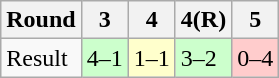<table class="wikitable">
<tr>
<th>Round</th>
<th>3</th>
<th>4</th>
<th>4(R)</th>
<th>5</th>
</tr>
<tr>
<td>Result</td>
<td bgcolor="#CCFFCC">4–1</td>
<td bgcolor="#FFFFCC">1–1</td>
<td bgcolor="#CCFFCC">3–2</td>
<td bgcolor="#FFCCCC">0–4</td>
</tr>
</table>
